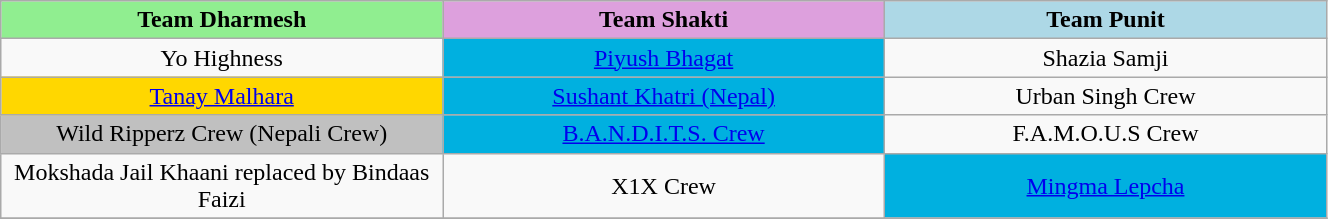<table class="wikitable"  style="text-align:center; font-size:100%; width:70%;">
<tr>
<td style="width:15%;" scope="col" bgcolor="lightgreen"><strong>Team Dharmesh</strong></td>
<td style="width:15%;" scope="col" bgcolor="#dda0dd"><strong>Team Shakti</strong></td>
<td style="width:15%;" scope="col" bgcolor="lightblue"><strong>Team Punit</strong></td>
</tr>
<tr>
<td>Yo Highness</td>
<td scope="col" bgcolor="sky blue"><a href='#'>Piyush Bhagat</a></td>
<td>Shazia Samji</td>
</tr>
<tr>
<td scope="col" bgcolor="gold"><a href='#'>Tanay Malhara</a></td>
<td scope="col" bgcolor="sky blue"><a href='#'>Sushant Khatri (Nepal)</a></td>
<td>Urban Singh Crew</td>
</tr>
<tr>
<td scope="col" bgcolor="silver">Wild Ripperz Crew (Nepali Crew)</td>
<td scope="col" bgcolor="sky blue"><a href='#'>B.A.N.D.I.T.S. Crew</a></td>
<td>F.A.M.O.U.S Crew</td>
</tr>
<tr>
<td>Mokshada Jail Khaani replaced by Bindaas Faizi</td>
<td>X1X Crew</td>
<td scope="col" bgcolor="sky blue"><a href='#'>Mingma Lepcha</a></td>
</tr>
<tr>
</tr>
</table>
